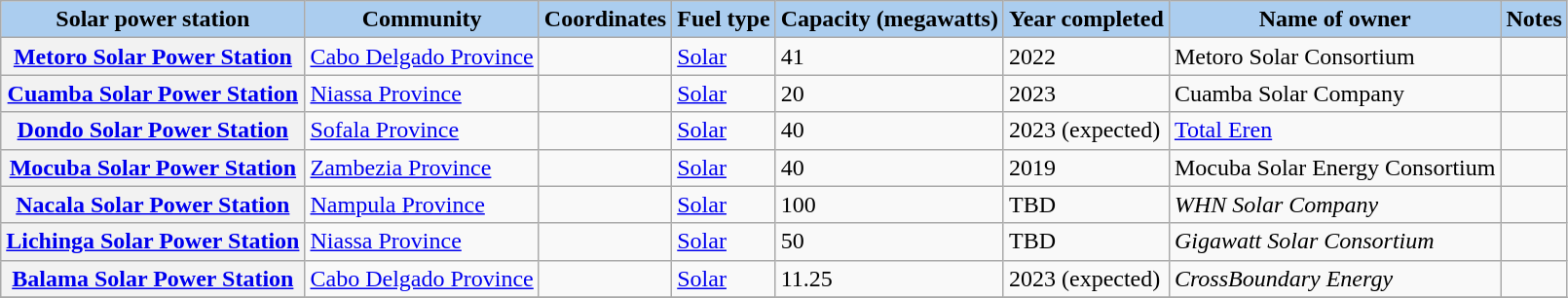<table class="wikitable sortable">
<tr>
<th style="background-color:#ABCDEF;">Solar power station</th>
<th style="background-color:#ABCDEF;">Community</th>
<th style="background-color:#ABCDEF;">Coordinates</th>
<th style="background-color:#ABCDEF;">Fuel type</th>
<th data-sort-type="number" style="background-color:#ABCDEF;">Capacity (megawatts)</th>
<th style="background-color:#ABCDEF;">Year completed</th>
<th style="background-color:#ABCDEF;">Name of owner</th>
<th style="background-color:#ABCDEF;">Notes</th>
</tr>
<tr>
<th><a href='#'>Metoro Solar Power Station</a></th>
<td><a href='#'>Cabo Delgado Province</a></td>
<td></td>
<td><a href='#'>Solar</a></td>
<td>41</td>
<td>2022</td>
<td>Metoro Solar Consortium</td>
<td></td>
</tr>
<tr>
<th><a href='#'>Cuamba Solar Power Station</a></th>
<td><a href='#'>Niassa Province</a></td>
<td></td>
<td><a href='#'>Solar</a></td>
<td>20</td>
<td>2023</td>
<td>Cuamba Solar Company</td>
<td></td>
</tr>
<tr>
<th><a href='#'>Dondo Solar Power Station</a></th>
<td><a href='#'>Sofala Province</a></td>
<td></td>
<td><a href='#'>Solar</a></td>
<td>40</td>
<td>2023 (expected)</td>
<td><a href='#'>Total Eren</a></td>
<td></td>
</tr>
<tr>
<th><a href='#'>Mocuba Solar Power Station</a></th>
<td><a href='#'>Zambezia Province</a></td>
<td></td>
<td><a href='#'>Solar</a></td>
<td>40</td>
<td>2019</td>
<td>Mocuba Solar Energy Consortium</td>
<td></td>
</tr>
<tr>
<th><a href='#'>Nacala Solar Power Station</a></th>
<td><a href='#'>Nampula Province</a></td>
<td></td>
<td><a href='#'>Solar</a></td>
<td>100</td>
<td>TBD</td>
<td><em>WHN Solar Company</em></td>
<td></td>
</tr>
<tr>
<th><a href='#'>Lichinga Solar Power Station</a></th>
<td><a href='#'>Niassa Province</a></td>
<td></td>
<td><a href='#'>Solar</a></td>
<td>50</td>
<td>TBD</td>
<td><em>Gigawatt Solar Consortium</em></td>
<td></td>
</tr>
<tr>
<th><a href='#'>Balama Solar Power Station</a></th>
<td><a href='#'>Cabo Delgado Province</a></td>
<td></td>
<td><a href='#'>Solar</a></td>
<td>11.25</td>
<td>2023 (expected)</td>
<td><em>CrossBoundary Energy</em></td>
<td></td>
</tr>
<tr>
</tr>
</table>
